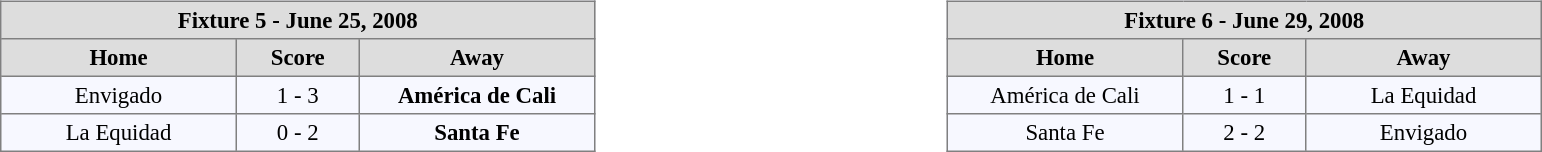<table width=100%>
<tr>
<td valign=top width=50% align=left><br><table align=center bgcolor="#f7f8ff" cellpadding="3" cellspacing="0" border="1" style="font-size: 95%; border: gray solid 1px; border-collapse: collapse;">
<tr align=center bgcolor=#DDDDDD style="color:black;">
<th colspan=3 align=center>Fixture 5 - June 25, 2008</th>
</tr>
<tr align=center bgcolor=#DDDDDD style="color:black;">
<th width="150">Home</th>
<th width="75">Score</th>
<th width="150">Away</th>
</tr>
<tr align=center>
<td>Envigado</td>
<td>1 - 3</td>
<td><strong>América de Cali</strong></td>
</tr>
<tr align=center>
<td>La Equidad</td>
<td>0 - 2</td>
<td><strong>Santa Fe</strong></td>
</tr>
</table>
</td>
<td valign=top width=50% align=left><br><table align=center bgcolor="#f7f8ff" cellpadding="3" cellspacing="0" border="1" style="font-size: 95%; border: gray solid 1px; border-collapse: collapse;">
<tr align=center bgcolor=#DDDDDD style="color:black;">
<th colspan=3 align=center>Fixture 6 - June 29, 2008</th>
</tr>
<tr align=center bgcolor=#DDDDDD style="color:black;">
<th width="150">Home</th>
<th width="75">Score</th>
<th width="150">Away</th>
</tr>
<tr align=center>
<td>América de Cali</td>
<td>1 - 1</td>
<td>La Equidad</td>
</tr>
<tr align=center>
<td>Santa Fe</td>
<td>2 - 2</td>
<td>Envigado</td>
</tr>
</table>
</td>
</tr>
</table>
